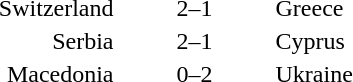<table style="text-align:center">
<tr>
<th width=200></th>
<th width=100></th>
<th width=200></th>
</tr>
<tr>
<td align=right>Switzerland</td>
<td>2–1</td>
<td align=left>Greece</td>
</tr>
<tr>
<td align=right>Serbia</td>
<td>2–1</td>
<td align=left>Cyprus</td>
</tr>
<tr>
<td align=right>Macedonia</td>
<td>0–2</td>
<td align=left>Ukraine</td>
</tr>
</table>
